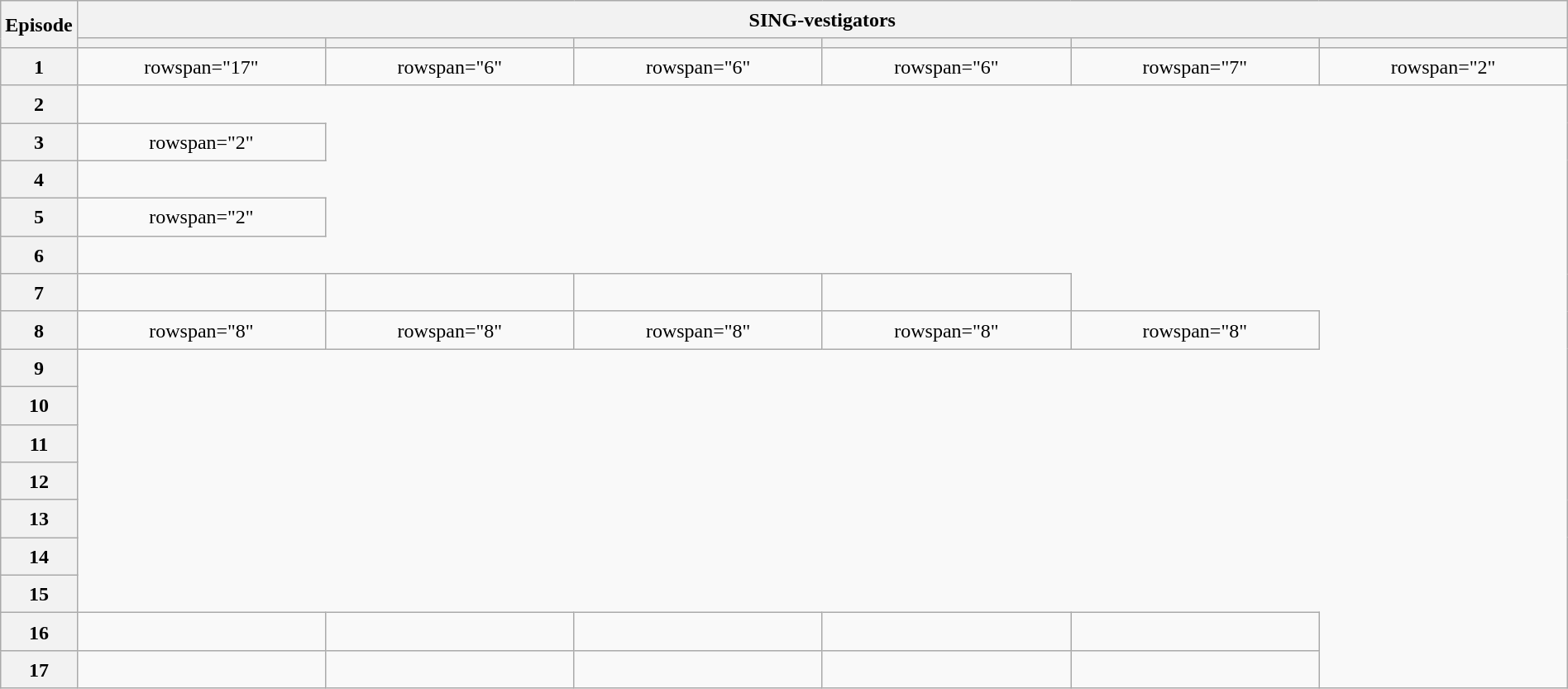<table class="wikitable plainrowheaders mw-collapsible" style="text-align:center; line-height:23px; width:100%;">
<tr>
<th rowspan="2" width="1%">Episode</th>
<th colspan="6">SING-vestigators</th>
</tr>
<tr>
<th width="16%"></th>
<th width="16%"></th>
<th width="16%"></th>
<th width="16%"></th>
<th width="16%"></th>
<th width="16%"></th>
</tr>
<tr>
<th>1</th>
<td>rowspan="17" </td>
<td>rowspan="6" </td>
<td>rowspan="6" </td>
<td>rowspan="6" </td>
<td>rowspan="7" </td>
<td>rowspan="2" </td>
</tr>
<tr>
<th>2</th>
</tr>
<tr>
<th>3</th>
<td>rowspan="2" </td>
</tr>
<tr>
<th>4</th>
</tr>
<tr>
<th>5</th>
<td>rowspan="2" </td>
</tr>
<tr>
<th>6</th>
</tr>
<tr>
<th>7</th>
<td></td>
<td></td>
<td></td>
<td></td>
</tr>
<tr>
<th>8</th>
<td>rowspan="8" </td>
<td>rowspan="8" </td>
<td>rowspan="8" </td>
<td>rowspan="8" </td>
<td>rowspan="8" </td>
</tr>
<tr>
<th>9</th>
</tr>
<tr>
<th>10</th>
</tr>
<tr>
<th>11</th>
</tr>
<tr>
<th>12</th>
</tr>
<tr>
<th>13</th>
</tr>
<tr>
<th>14</th>
</tr>
<tr>
<th>15</th>
</tr>
<tr>
<th>16</th>
<td></td>
<td></td>
<td></td>
<td></td>
<td></td>
</tr>
<tr>
<th>17</th>
<td></td>
<td></td>
<td></td>
<td></td>
<td></td>
</tr>
</table>
